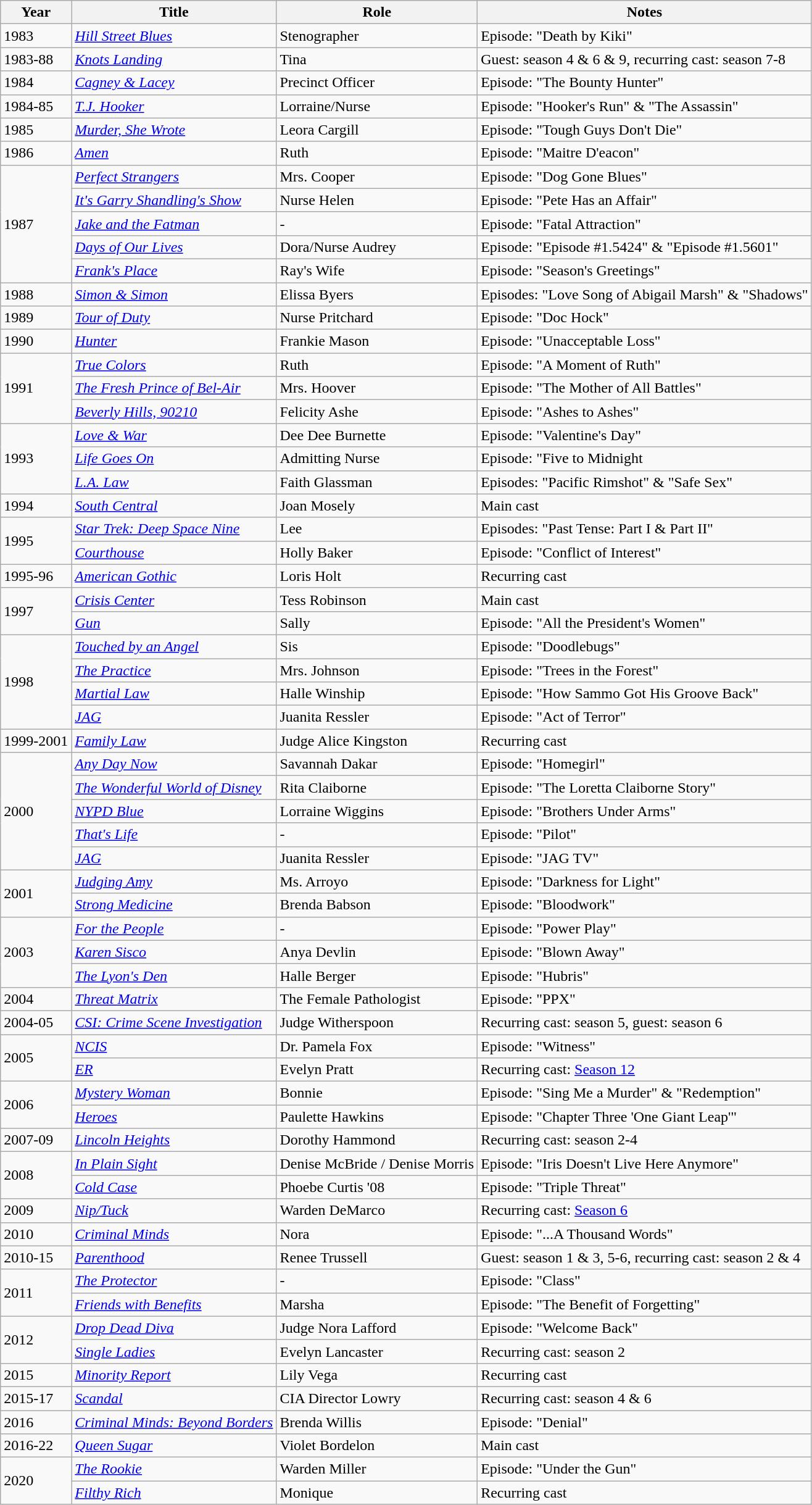<table class="wikitable sortable">
<tr>
<th>Year</th>
<th>Title</th>
<th>Role</th>
<th>Notes</th>
</tr>
<tr>
<td>1983</td>
<td><em><a href='#'>Hill Street Blues</a></em></td>
<td>Stenographer</td>
<td>Episode: "Death by Kiki"</td>
</tr>
<tr>
<td>1983-88</td>
<td><em><a href='#'>Knots Landing</a></em></td>
<td>Tina</td>
<td>Guest: season 4 & 6 & 9, recurring cast: season 7-8</td>
</tr>
<tr>
<td>1984</td>
<td><em><a href='#'>Cagney & Lacey</a></em></td>
<td>Precinct Officer</td>
<td>Episode: "The Bounty Hunter"</td>
</tr>
<tr>
<td>1984-85</td>
<td><em><a href='#'>T.J. Hooker</a></em></td>
<td>Lorraine/Nurse</td>
<td>Episode: "Hooker's Run" & "The Assassin"</td>
</tr>
<tr>
<td>1985</td>
<td><em><a href='#'>Murder, She Wrote</a></em></td>
<td>Leora Cargill</td>
<td>Episode: "Tough Guys Don't Die"</td>
</tr>
<tr>
<td>1986</td>
<td><em><a href='#'>Amen</a></em></td>
<td>Ruth</td>
<td>Episode: "Maitre D'eacon"</td>
</tr>
<tr>
<td rowspan=5>1987</td>
<td><em><a href='#'>Perfect Strangers</a></em></td>
<td>Mrs. Cooper</td>
<td>Episode: "Dog Gone Blues"</td>
</tr>
<tr>
<td><em><a href='#'>It's Garry Shandling's Show</a></em></td>
<td>Nurse Helen</td>
<td>Episode: "Pete Has an Affair"</td>
</tr>
<tr>
<td><em><a href='#'>Jake and the Fatman</a></em></td>
<td>-</td>
<td>Episode: "Fatal Attraction"</td>
</tr>
<tr>
<td><em><a href='#'>Days of Our Lives</a></em></td>
<td>Dora/Nurse Audrey</td>
<td>Episode: "Episode #1.5424" & "Episode #1.5601"</td>
</tr>
<tr>
<td><em><a href='#'>Frank's Place</a></em></td>
<td>Ray's Wife</td>
<td>Episode: "Season's Greetings"</td>
</tr>
<tr>
<td>1988</td>
<td><em><a href='#'>Simon & Simon</a></em></td>
<td>Elissa Byers</td>
<td>Episodes: "Love Song of Abigail Marsh" & "Shadows"</td>
</tr>
<tr>
<td>1989</td>
<td><em><a href='#'>Tour of Duty</a></em></td>
<td>Nurse Pritchard</td>
<td>Episode: "Doc Hock"</td>
</tr>
<tr>
<td>1990</td>
<td><em><a href='#'>Hunter</a></em></td>
<td>Frankie Mason</td>
<td>Episode: "Unacceptable Loss"</td>
</tr>
<tr>
<td rowspan=3>1991</td>
<td><em><a href='#'>True Colors</a></em></td>
<td>Ruth</td>
<td>Episode: "A Moment of Ruth"</td>
</tr>
<tr>
<td><em><a href='#'>The Fresh Prince of Bel-Air</a></em></td>
<td>Mrs. Hoover</td>
<td>Episode: "The Mother of All Battles"</td>
</tr>
<tr>
<td><em><a href='#'>Beverly Hills, 90210</a></em></td>
<td>Felicity Ashe</td>
<td>Episode: "Ashes to Ashes"</td>
</tr>
<tr>
<td rowspan=3>1993</td>
<td><em><a href='#'>Love & War</a></em></td>
<td>Dee Dee Burnette</td>
<td>Episode: "Valentine's Day"</td>
</tr>
<tr>
<td><em><a href='#'>Life Goes On</a></em></td>
<td>Admitting Nurse</td>
<td>Episode: "Five to Midnight</td>
</tr>
<tr>
<td><em><a href='#'>L.A. Law</a></em></td>
<td>Faith Glassman</td>
<td>Episodes: "Pacific Rimshot" & "Safe Sex"</td>
</tr>
<tr>
<td>1994</td>
<td><em><a href='#'>South Central</a></em></td>
<td>Joan Mosely</td>
<td>Main cast</td>
</tr>
<tr>
<td rowspan=2>1995</td>
<td><em><a href='#'>Star Trek: Deep Space Nine</a></em></td>
<td>Lee</td>
<td>Episodes: "Past Tense: Part I & Part II"</td>
</tr>
<tr>
<td><em><a href='#'>Courthouse</a></em></td>
<td>Holly Baker</td>
<td>Episode: "Conflict of Interest"</td>
</tr>
<tr>
<td>1995-96</td>
<td><em><a href='#'>American Gothic</a></em></td>
<td>Loris Holt</td>
<td>Recurring cast</td>
</tr>
<tr>
<td rowspan=2>1997</td>
<td><em><a href='#'>Crisis Center</a></em></td>
<td>Tess Robinson</td>
<td>Main cast</td>
</tr>
<tr>
<td><em><a href='#'>Gun</a></em></td>
<td>Sally</td>
<td>Episode: "All the President's Women"</td>
</tr>
<tr>
<td rowspan=4>1998</td>
<td><em><a href='#'>Touched by an Angel</a></em></td>
<td>Sis</td>
<td>Episode: "Doodlebugs"</td>
</tr>
<tr>
<td><em><a href='#'>The Practice</a></em></td>
<td>Mrs. Johnson</td>
<td>Episode: "Trees in the Forest"</td>
</tr>
<tr>
<td><em><a href='#'>Martial Law</a></em></td>
<td>Halle Winship</td>
<td>Episode: "How Sammo Got His Groove Back"</td>
</tr>
<tr>
<td><em><a href='#'>JAG</a></em></td>
<td>Juanita Ressler</td>
<td>Episode: "Act of Terror"</td>
</tr>
<tr>
<td>1999-2001</td>
<td><em><a href='#'>Family Law</a></em></td>
<td>Judge Alice Kingston</td>
<td>Recurring cast</td>
</tr>
<tr>
<td rowspan=5>2000</td>
<td><em><a href='#'>Any Day Now</a></em></td>
<td>Savannah Dakar</td>
<td>Episode: "Homegirl"</td>
</tr>
<tr>
<td><em><a href='#'>The Wonderful World of Disney</a></em></td>
<td>Rita Claiborne</td>
<td>Episode: "The Loretta Claiborne Story"</td>
</tr>
<tr>
<td><em><a href='#'>NYPD Blue</a></em></td>
<td>Lorraine Wiggins</td>
<td>Episode: "Brothers Under Arms"</td>
</tr>
<tr>
<td><em><a href='#'>That's Life</a></em></td>
<td>-</td>
<td>Episode: "Pilot"</td>
</tr>
<tr>
<td><em><a href='#'>JAG</a></em></td>
<td>Juanita Ressler</td>
<td>Episode: "JAG TV"</td>
</tr>
<tr>
<td rowspan=2>2001</td>
<td><em><a href='#'>Judging Amy</a></em></td>
<td>Ms. Arroyo</td>
<td>Episode: "Darkness for Light"</td>
</tr>
<tr>
<td><em><a href='#'>Strong Medicine</a></em></td>
<td>Brenda Babson</td>
<td>Episode: "Bloodwork"</td>
</tr>
<tr>
<td rowspan=3>2003</td>
<td><em><a href='#'>For the People</a></em></td>
<td>-</td>
<td>Episode: "Power Play"</td>
</tr>
<tr>
<td><em><a href='#'>Karen Sisco</a></em></td>
<td>Anya Devlin</td>
<td>Episode: "Blown Away"</td>
</tr>
<tr>
<td><em><a href='#'>The Lyon's Den</a></em></td>
<td>Halle Berger</td>
<td>Episode: "Hubris"</td>
</tr>
<tr>
<td>2004</td>
<td><em><a href='#'>Threat Matrix</a></em></td>
<td>The Female Pathologist</td>
<td>Episode: "PPX"</td>
</tr>
<tr>
<td>2004-05</td>
<td><em><a href='#'>CSI: Crime Scene Investigation</a></em></td>
<td>Judge Witherspoon</td>
<td>Recurring cast: season 5, guest: season 6</td>
</tr>
<tr>
<td rowspan=2>2005</td>
<td><em><a href='#'>NCIS</a></em></td>
<td>Dr. Pamela Fox</td>
<td>Episode: "Witness"</td>
</tr>
<tr>
<td><em><a href='#'>ER</a></em></td>
<td>Evelyn Pratt</td>
<td>Recurring cast: <a href='#'>Season 12</a></td>
</tr>
<tr>
<td rowspan=2>2006</td>
<td><em><a href='#'>Mystery Woman</a></em></td>
<td>Bonnie</td>
<td>Episode: "Sing Me a Murder" & "Redemption"</td>
</tr>
<tr>
<td><em><a href='#'>Heroes</a></em></td>
<td>Paulette Hawkins</td>
<td>Episode: "Chapter Three 'One Giant Leap'"</td>
</tr>
<tr>
<td>2007-09</td>
<td><em><a href='#'>Lincoln Heights</a></em></td>
<td>Dorothy Hammond</td>
<td>Recurring cast: season 2-4</td>
</tr>
<tr>
<td rowspan=2>2008</td>
<td><em><a href='#'>In Plain Sight</a></em></td>
<td>Denise McBride / Denise Morris</td>
<td>Episode: "Iris Doesn't Live Here Anymore"</td>
</tr>
<tr>
<td><em><a href='#'>Cold Case</a></em></td>
<td>Phoebe Curtis '08</td>
<td>Episode: "Triple Threat"</td>
</tr>
<tr>
<td>2009</td>
<td><em><a href='#'>Nip/Tuck</a></em></td>
<td>Warden DeMarco</td>
<td>Recurring cast: <a href='#'>Season 6</a></td>
</tr>
<tr>
<td>2010</td>
<td><em><a href='#'>Criminal Minds</a></em></td>
<td>Nora</td>
<td>Episode: "...A Thousand Words"</td>
</tr>
<tr>
<td>2010-15</td>
<td><em><a href='#'>Parenthood</a></em></td>
<td>Renee Trussell</td>
<td>Guest: season 1 & 3, 5-6, recurring cast: season 2 & 4</td>
</tr>
<tr>
<td rowspan=2>2011</td>
<td><em><a href='#'>The Protector</a></em></td>
<td>-</td>
<td>Episode: "Class"</td>
</tr>
<tr>
<td><em><a href='#'>Friends with Benefits</a></em></td>
<td>Marsha</td>
<td>Episode: "The Benefit of Forgetting"</td>
</tr>
<tr>
<td rowspan=2>2012</td>
<td><em><a href='#'>Drop Dead Diva</a></em></td>
<td>Judge Nora Lafford</td>
<td>Episode: "Welcome Back"</td>
</tr>
<tr>
<td><em><a href='#'>Single Ladies</a></em></td>
<td>Evelyn Lancaster</td>
<td>Recurring cast: season 2</td>
</tr>
<tr>
<td>2015</td>
<td><em><a href='#'>Minority Report</a></em></td>
<td>Lily Vega</td>
<td>Recurring cast</td>
</tr>
<tr>
<td>2015-17</td>
<td><em><a href='#'>Scandal</a></em></td>
<td>CIA Director Lowry</td>
<td>Recurring cast: season 4 & 6</td>
</tr>
<tr>
<td>2016</td>
<td><em><a href='#'>Criminal Minds: Beyond Borders</a></em></td>
<td>Brenda Willis</td>
<td>Episode: "Denial"</td>
</tr>
<tr>
<td>2016-22</td>
<td><em><a href='#'>Queen Sugar</a></em></td>
<td>Violet Bordelon</td>
<td>Main cast</td>
</tr>
<tr>
<td rowspan=2>2020</td>
<td><em><a href='#'>The Rookie</a></em></td>
<td>Warden Miller</td>
<td>Episode: "Under the Gun"</td>
</tr>
<tr>
<td><em><a href='#'>Filthy Rich</a></em></td>
<td>Monique</td>
<td>Recurring cast</td>
</tr>
</table>
